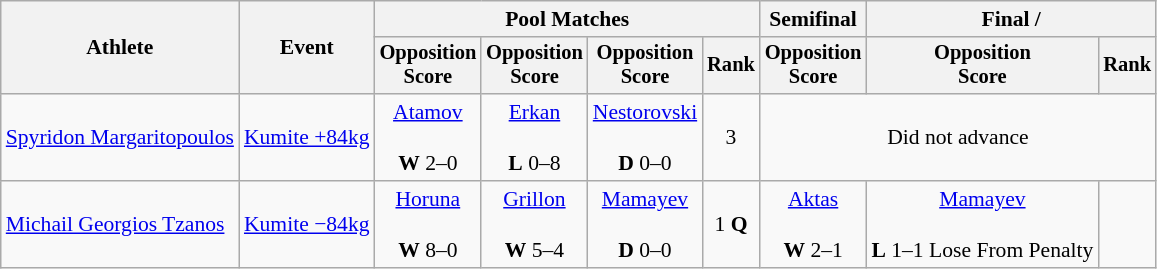<table class="wikitable" style="font-size:90%">
<tr>
<th rowspan=2>Athlete</th>
<th rowspan=2>Event</th>
<th colspan=4>Pool Matches</th>
<th>Semifinal</th>
<th colspan=2>Final / </th>
</tr>
<tr style="font-size:95%">
<th>Opposition<br>Score</th>
<th>Opposition<br>Score</th>
<th>Opposition<br>Score</th>
<th>Rank</th>
<th>Opposition<br>Score</th>
<th>Opposition<br>Score</th>
<th>Rank</th>
</tr>
<tr align=center>
<td align=left><a href='#'>Spyridon Margaritopoulos</a></td>
<td align=left><a href='#'>Kumite +84kg</a></td>
<td><a href='#'>Atamov</a><br><br><strong>W</strong> 2–0</td>
<td><a href='#'>Erkan</a><br><br><strong>L</strong> 0–8</td>
<td><a href='#'>Nestorovski</a><br><br><strong>D</strong> 0–0</td>
<td>3</td>
<td colspan=3>Did not advance</td>
</tr>
<tr align=center>
<td align=left><a href='#'>Michail Georgios Tzanos</a></td>
<td aling=left><a href='#'>Kumite −84kg</a></td>
<td><a href='#'>Horuna</a><br><br><strong>W</strong> 8–0</td>
<td><a href='#'>Grillon</a><br><br><strong>W</strong> 5–4</td>
<td><a href='#'>Mamayev</a><br><br><strong>D</strong> 0–0</td>
<td>1 <strong>Q</strong></td>
<td><a href='#'>Aktas</a> <br><br><strong>W</strong> 2–1</td>
<td><a href='#'>Mamayev</a><br><br><strong>L</strong> 1–1 Lose From Penalty</td>
<td></td>
</tr>
</table>
